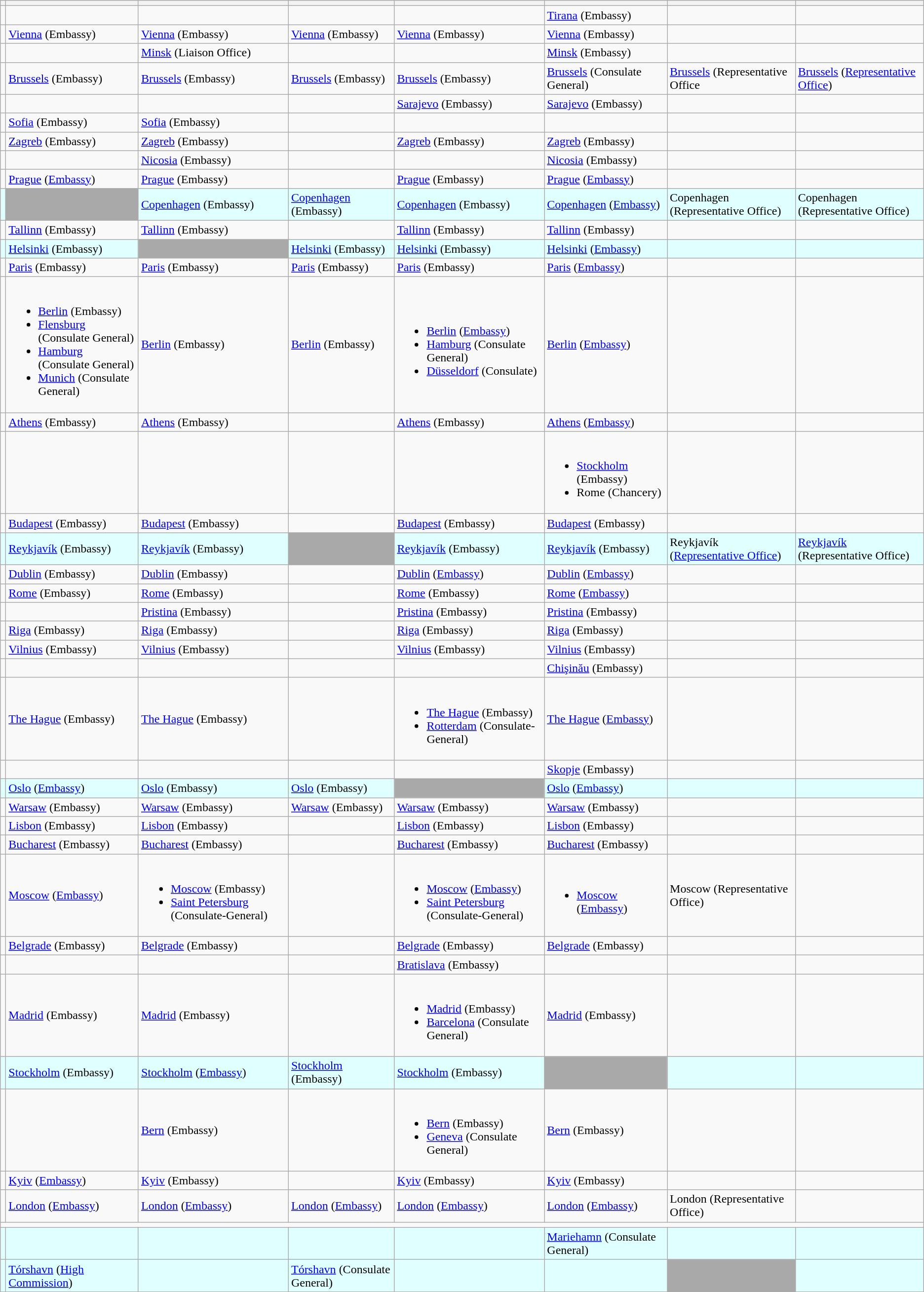<table class="wikitable">
<tr>
<th></th>
<th></th>
<th></th>
<th></th>
<th></th>
<th></th>
<th><em><small></small></em></th>
<th><em><small></small></em></th>
</tr>
<tr>
<td></td>
<td></td>
<td></td>
<td></td>
<td></td>
<td><a href='#'>Tirana</a> (Embassy)</td>
<td></td>
<td></td>
</tr>
<tr>
<td></td>
<td><a href='#'>Vienna</a> (Embassy)</td>
<td><a href='#'>Vienna</a> (Embassy)</td>
<td><a href='#'>Vienna</a> (Embassy)</td>
<td><a href='#'>Vienna</a> (Embassy)</td>
<td><a href='#'>Vienna</a> (Embassy)</td>
<td></td>
<td></td>
</tr>
<tr>
<td></td>
<td></td>
<td><a href='#'>Minsk</a> (Liaison Office)</td>
<td></td>
<td></td>
<td><a href='#'>Minsk</a> (Embassy)</td>
<td></td>
<td></td>
</tr>
<tr>
<td></td>
<td><a href='#'>Brussels</a> (Embassy)</td>
<td><a href='#'>Brussels</a> (Embassy)</td>
<td><a href='#'>Brussels</a> (Embassy)</td>
<td><a href='#'>Brussels</a> (Embassy)</td>
<td><a href='#'>Brussels</a> (Consulate General)</td>
<td><a href='#'>Brussels</a> (Representative Office</td>
<td><a href='#'>Brussels</a> (<a href='#'>Representative Office</a>)</td>
</tr>
<tr>
<td></td>
<td></td>
<td></td>
<td></td>
<td><a href='#'>Sarajevo</a> (Embassy)</td>
<td><a href='#'>Sarajevo</a> (Embassy)</td>
<td></td>
<td></td>
</tr>
<tr>
<td></td>
<td><a href='#'>Sofia</a> (Embassy)</td>
<td><a href='#'>Sofia</a> (Embassy)</td>
<td></td>
<td></td>
<td></td>
<td></td>
<td></td>
</tr>
<tr>
<td></td>
<td><a href='#'>Zagreb</a> (Embassy)</td>
<td><a href='#'>Zagreb</a> (Embassy)</td>
<td></td>
<td><a href='#'>Zagreb</a> (Embassy)</td>
<td><a href='#'>Zagreb</a> (Embassy)</td>
<td></td>
<td></td>
</tr>
<tr>
<td></td>
<td></td>
<td><a href='#'>Nicosia</a> (Embassy)</td>
<td></td>
<td></td>
<td><a href='#'>Nicosia</a> (Embassy)</td>
<td></td>
<td></td>
</tr>
<tr>
<td></td>
<td><a href='#'>Prague</a> (<a href='#'>Embassy</a>)</td>
<td><a href='#'>Prague</a> (Embassy)</td>
<td></td>
<td><a href='#'>Prague</a> (Embassy)</td>
<td><a href='#'>Prague</a> (<a href='#'>Embassy</a>)</td>
<td></td>
<td></td>
</tr>
<tr>
<td style="background:lightcyan;"></td>
<td style="background:darkgrey"></td>
<td style="background:lightcyan;"><a href='#'>Copenhagen</a> (Embassy)</td>
<td style="background:lightcyan;"><a href='#'>Copenhagen</a> (Embassy)</td>
<td style="background:lightcyan;"><a href='#'>Copenhagen</a> (Embassy)</td>
<td style="background:lightcyan;"><a href='#'>Copenhagen</a> (<a href='#'>Embassy</a>)</td>
<td style="background:lightcyan;">Copenhagen (Representative Office)</td>
<td style="background:lightcyan;">Copenhagen (Representative Office)</td>
</tr>
<tr>
<td></td>
<td><a href='#'>Tallinn</a> (Embassy)</td>
<td><a href='#'>Tallinn</a> (Embassy)</td>
<td></td>
<td><a href='#'>Tallinn</a> (Embassy)</td>
<td><a href='#'>Tallinn</a> (Embassy)</td>
<td></td>
<td></td>
</tr>
<tr>
<td style="background:lightcyan;"></td>
<td style="background:lightcyan;"><a href='#'>Helsinki</a> (Embassy)</td>
<td style="background:darkgrey"></td>
<td style="background:lightcyan;"><a href='#'>Helsinki</a> (Embassy)</td>
<td style="background:lightcyan;"><a href='#'>Helsinki</a> (Embassy)</td>
<td style="background:lightcyan;"><a href='#'>Helsinki</a> (<a href='#'>Embassy</a>)</td>
<td style="background:lightcyan;"></td>
<td style="background:lightcyan;"></td>
</tr>
<tr>
<td></td>
<td><a href='#'>Paris</a> (Embassy)</td>
<td><a href='#'>Paris</a> (Embassy)</td>
<td><a href='#'>Paris</a> (Embassy)</td>
<td><a href='#'>Paris</a> (Embassy)</td>
<td><a href='#'>Paris</a> (<a href='#'>Embassy</a>)</td>
<td></td>
<td></td>
</tr>
<tr>
<td></td>
<td><br><ul><li><a href='#'>Berlin</a> (Embassy)</li><li><a href='#'>Flensburg</a> (Consulate General)</li><li><a href='#'>Hamburg</a> (Consulate General)</li><li><a href='#'>Munich</a> (Consulate General)</li></ul></td>
<td><a href='#'>Berlin</a> (Embassy)</td>
<td><a href='#'>Berlin</a> (Embassy)</td>
<td><br><ul><li><a href='#'>Berlin</a> (<a href='#'>Embassy</a>)</li><li><a href='#'>Hamburg</a> (Consulate General)</li><li><a href='#'>Düsseldorf</a> (Consulate)</li></ul></td>
<td><a href='#'>Berlin</a> (<a href='#'>Embassy</a>)</td>
<td></td>
<td></td>
</tr>
<tr>
<td></td>
<td><a href='#'>Athens</a> (Embassy)</td>
<td><a href='#'>Athens</a> (Embassy)</td>
<td></td>
<td><a href='#'>Athens</a> (Embassy)</td>
<td><a href='#'>Athens</a> (<a href='#'>Embassy</a>)</td>
<td></td>
<td></td>
</tr>
<tr>
<td></td>
<td></td>
<td></td>
<td></td>
<td></td>
<td><br><ul><li><a href='#'>Stockholm</a> (Embassy)</li><li>Rome (Chancery)</li></ul></td>
<td></td>
<td></td>
</tr>
<tr>
<td></td>
<td><a href='#'>Budapest</a> (Embassy)</td>
<td><a href='#'>Budapest</a> (Embassy)</td>
<td></td>
<td><a href='#'>Budapest</a> (Embassy)</td>
<td><a href='#'>Budapest</a> (Embassy)</td>
<td></td>
<td></td>
</tr>
<tr>
<td style="background:lightcyan;"></td>
<td style="background:lightcyan;"><a href='#'>Reykjavík</a> (Embassy)</td>
<td style="background:lightcyan;"><a href='#'>Reykjavík</a> (Embassy)</td>
<td style="background:darkgrey"></td>
<td style="background:lightcyan;"><a href='#'>Reykjavík</a> (Embassy)</td>
<td style="background:lightcyan;"><a href='#'>Reykjavík</a> (Embassy)</td>
<td style="background:lightcyan;">Reykjavík (<a href='#'>Representative Office</a>)</td>
<td style="background:lightcyan;"><a href='#'>Reykjavík</a> (Representative Office)</td>
</tr>
<tr>
<td></td>
<td><a href='#'>Dublin</a> (Embassy)</td>
<td><a href='#'>Dublin</a> (Embassy)</td>
<td></td>
<td><a href='#'>Dublin</a> (<a href='#'>Embassy</a>)</td>
<td><a href='#'>Dublin</a> (<a href='#'>Embassy</a>)</td>
<td></td>
<td></td>
</tr>
<tr>
<td></td>
<td><a href='#'>Rome</a> (Embassy)</td>
<td><a href='#'>Rome</a> (Embassy)</td>
<td></td>
<td><a href='#'>Rome</a> (Embassy)</td>
<td><a href='#'>Rome</a> (<a href='#'>Embassy</a>)</td>
<td></td>
<td></td>
</tr>
<tr>
<td></td>
<td></td>
<td><a href='#'>Pristina</a> (Embassy)</td>
<td></td>
<td><a href='#'>Pristina</a> (Embassy)</td>
<td><a href='#'>Pristina</a> (Embassy)</td>
<td></td>
<td></td>
</tr>
<tr>
<td></td>
<td><a href='#'>Riga</a> (Embassy)</td>
<td><a href='#'>Riga</a> (Embassy)</td>
<td></td>
<td><a href='#'>Riga</a> (Embassy)</td>
<td><a href='#'>Riga</a> (Embassy)</td>
<td></td>
<td></td>
</tr>
<tr>
<td></td>
<td><a href='#'>Vilnius</a> (Embassy)</td>
<td><a href='#'>Vilnius</a> (Embassy)</td>
<td></td>
<td><a href='#'>Vilnius</a> (Embassy)</td>
<td><a href='#'>Vilnius</a> (Embassy)</td>
<td></td>
<td></td>
</tr>
<tr>
<td></td>
<td></td>
<td></td>
<td></td>
<td></td>
<td><a href='#'>Chişinău</a> (Embassy)</td>
<td></td>
<td></td>
</tr>
<tr>
<td></td>
<td><a href='#'>The Hague</a> (Embassy)</td>
<td><a href='#'>The Hague</a> (Embassy)</td>
<td></td>
<td><br><ul><li><a href='#'>The Hague</a> (Embassy)</li><li><a href='#'>Rotterdam</a> (Consulate-General)</li></ul></td>
<td><a href='#'>The Hague</a> (<a href='#'>Embassy</a>)</td>
<td></td>
<td></td>
</tr>
<tr>
<td></td>
<td></td>
<td></td>
<td></td>
<td></td>
<td><a href='#'>Skopje</a> (Embassy)</td>
<td></td>
<td></td>
</tr>
<tr>
<td style="background:lightcyan;"></td>
<td style="background:lightcyan;"><a href='#'>Oslo</a> (<a href='#'>Embassy</a>)</td>
<td style="background:lightcyan;"><a href='#'>Oslo</a> (Embassy)</td>
<td style="background:lightcyan;"><a href='#'>Oslo</a> (Embassy)</td>
<td style="background:darkgrey"></td>
<td style="background:lightcyan;"><a href='#'>Oslo</a> (<a href='#'>Embassy</a>)</td>
<td style="background:lightcyan;"></td>
<td style="background:lightcyan;"></td>
</tr>
<tr>
<td></td>
<td><a href='#'>Warsaw</a> (Embassy)</td>
<td><a href='#'>Warsaw</a> (Embassy)</td>
<td><a href='#'>Warsaw</a> (Embassy)</td>
<td><a href='#'>Warsaw</a> (Embassy)</td>
<td><a href='#'>Warsaw</a> (Embassy)</td>
<td></td>
<td></td>
</tr>
<tr>
<td></td>
<td><a href='#'>Lisbon</a> (Embassy)</td>
<td><a href='#'>Lisbon</a> (Embassy)</td>
<td></td>
<td><a href='#'>Lisbon</a> (Embassy)</td>
<td><a href='#'>Lisbon</a> (Embassy)</td>
<td></td>
<td></td>
</tr>
<tr>
<td></td>
<td><a href='#'>Bucharest</a> (Embassy)</td>
<td><a href='#'>Bucharest</a> (Embassy)</td>
<td></td>
<td><a href='#'>Bucharest</a> (Embassy)</td>
<td><a href='#'>Bucharest</a> (Embassy)</td>
<td></td>
<td></td>
</tr>
<tr>
<td></td>
<td><a href='#'>Moscow</a> (<a href='#'>Embassy</a>)</td>
<td><br><ul><li><a href='#'>Moscow</a> (Embassy)</li><li><a href='#'>Saint Petersburg</a> (Consulate-General)</li></ul></td>
<td></td>
<td><br><ul><li><a href='#'>Moscow</a> (<a href='#'>Embassy</a>)</li><li><a href='#'>Saint Petersburg</a> (Consulate-General)</li></ul></td>
<td><br><ul><li><a href='#'>Moscow</a> (<a href='#'>Embassy</a>)</li></ul></td>
<td>Moscow (Representative Office)</td>
<td></td>
</tr>
<tr>
<td></td>
<td><a href='#'>Belgrade</a> (Embassy)</td>
<td><a href='#'>Belgrade</a> (Embassy)</td>
<td></td>
<td><a href='#'>Belgrade</a> (Embassy)</td>
<td><a href='#'>Belgrade</a> (Embassy)</td>
<td></td>
<td></td>
</tr>
<tr>
<td></td>
<td></td>
<td></td>
<td></td>
<td><a href='#'>Bratislava</a> (Embassy)</td>
<td></td>
<td></td>
<td></td>
</tr>
<tr>
<td></td>
<td><a href='#'>Madrid</a> (Embassy)</td>
<td><a href='#'>Madrid</a> (Embassy)</td>
<td></td>
<td><br><ul><li><a href='#'>Madrid</a> (Embassy)</li><li><a href='#'>Barcelona</a> (Consulate General)</li></ul></td>
<td><a href='#'>Madrid</a> (Embassy)</td>
<td></td>
<td></td>
</tr>
<tr>
<td style="background:lightcyan;"></td>
<td style="background:lightcyan;"><a href='#'>Stockholm</a> (Embassy)</td>
<td style="background:lightcyan;"><a href='#'>Stockholm</a> (<a href='#'>Embassy</a>)</td>
<td style="background:lightcyan;"><a href='#'>Stockholm</a> (Embassy)</td>
<td style="background:lightcyan;"><a href='#'>Stockholm</a> (Embassy)</td>
<td style="background:darkgrey"></td>
<td style="background:lightcyan;"></td>
<td style="background:lightcyan;"></td>
</tr>
<tr>
<td></td>
<td></td>
<td><a href='#'>Bern</a> (Embassy)</td>
<td></td>
<td><br><ul><li><a href='#'>Bern</a> (Embassy)</li><li><a href='#'>Geneva</a> (Consulate General)</li></ul></td>
<td><a href='#'>Bern</a> (Embassy)</td>
<td></td>
<td></td>
</tr>
<tr>
<td></td>
<td><a href='#'>Kyiv</a> (<a href='#'>Embassy</a>)</td>
<td><a href='#'>Kyiv</a> (Embassy)</td>
<td></td>
<td><a href='#'>Kyiv</a> (Embassy)</td>
<td><a href='#'>Kyiv</a> (Embassy)</td>
<td></td>
<td></td>
</tr>
<tr>
<td></td>
<td><a href='#'>London</a> (<a href='#'>Embassy</a>)</td>
<td><a href='#'>London</a> (<a href='#'>Embassy</a>)</td>
<td><a href='#'>London</a> (<a href='#'>Embassy</a>)</td>
<td><a href='#'>London</a> (<a href='#'>Embassy</a>)</td>
<td><a href='#'>London</a> (<a href='#'>Embassy</a>)</td>
<td>London (Representative Office)</td>
<td></td>
</tr>
<tr>
<td colspan="8"></td>
</tr>
<tr>
<td style="background:lightcyan;"><em><small></small></em></td>
<td style="background:lightcyan;"></td>
<td style="background:lightcyan;"></td>
<td style="background:lightcyan;"></td>
<td style="background:lightcyan;"></td>
<td style="background:lightcyan;"><a href='#'>Mariehamn</a> (Consulate General)</td>
<td style="background:lightcyan;"></td>
<td style="background:lightcyan;"></td>
</tr>
<tr>
<td style="background:lightcyan;"><em><small></small></em></td>
<td style="background:lightcyan;"><a href='#'>Tórshavn</a> (<a href='#'>High Commission</a>)</td>
<td style="background:lightcyan;"></td>
<td style="background:lightcyan;"><a href='#'>Tórshavn</a> (Consulate General)</td>
<td style="background:lightcyan;"></td>
<td style="background:lightcyan;"></td>
<td style="background:darkgrey"></td>
<td style="background:lightcyan;"></td>
</tr>
</table>
